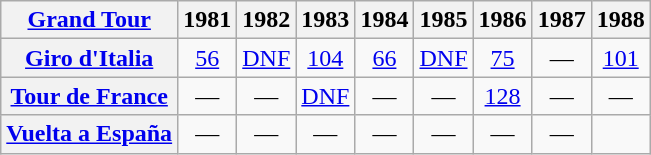<table class="wikitable plainrowheaders">
<tr>
<th scope="col"><a href='#'>Grand Tour</a></th>
<th scope="col">1981</th>
<th scope="col">1982</th>
<th scope="col">1983</th>
<th scope="col">1984</th>
<th scope="col">1985</th>
<th scope="col">1986</th>
<th scope="col">1987</th>
<th scope="col">1988</th>
</tr>
<tr style="text-align:center;">
<th scope="row"> <a href='#'>Giro d'Italia</a></th>
<td style="text-align:center;"><a href='#'>56</a></td>
<td style="text-align:center;"><a href='#'>DNF</a></td>
<td style="text-align:center;"><a href='#'>104</a></td>
<td style="text-align:center;"><a href='#'>66</a></td>
<td style="text-align:center;"><a href='#'>DNF</a></td>
<td style="text-align:center;"><a href='#'>75</a></td>
<td>—</td>
<td style="text-align:center;"><a href='#'>101</a></td>
</tr>
<tr style="text-align:center;">
<th scope="row"> <a href='#'>Tour de France</a></th>
<td>—</td>
<td>—</td>
<td style="text-align:center;"><a href='#'>DNF</a></td>
<td>—</td>
<td>—</td>
<td style="text-align:center;"><a href='#'>128</a></td>
<td>—</td>
<td>—</td>
</tr>
<tr style="text-align:center;">
<th scope="row"> <a href='#'>Vuelta a España</a></th>
<td>—</td>
<td>—</td>
<td>—</td>
<td>—</td>
<td>—</td>
<td>—</td>
<td>—</td>
</tr>
</table>
